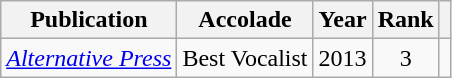<table class="wikitable plainrowheaders" style="text-align:center">
<tr>
<th>Publication</th>
<th>Accolade</th>
<th>Year</th>
<th>Rank</th>
<th class="unsortable"></th>
</tr>
<tr>
<td><em><a href='#'>Alternative Press</a></em></td>
<td>Best Vocalist</td>
<td>2013</td>
<td>3</td>
<td></td>
</tr>
</table>
